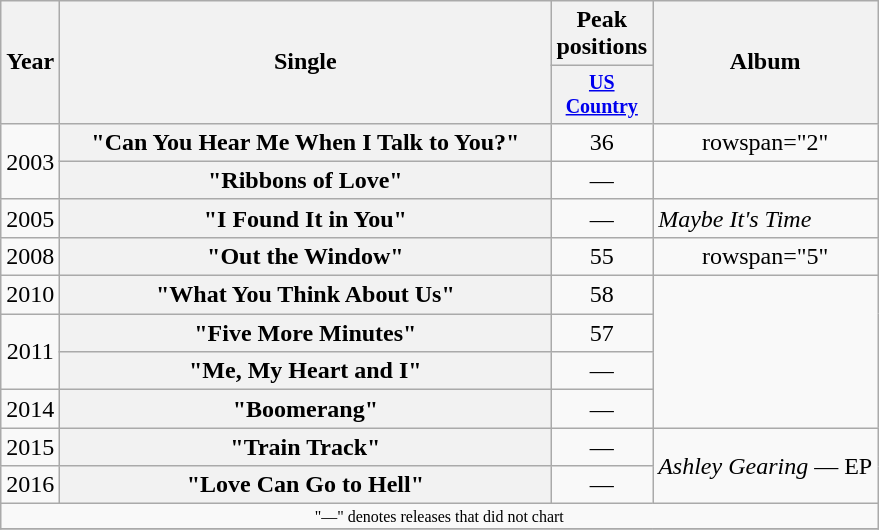<table class="wikitable plainrowheaders" style="text-align:center;">
<tr>
<th rowspan="2">Year</th>
<th rowspan="2" style="width:20em;">Single</th>
<th colspan="1">Peak positions</th>
<th rowspan="2">Album</th>
</tr>
<tr style="font-size:smaller;">
<th width="60"><a href='#'>US Country</a></th>
</tr>
<tr>
<td rowspan="2">2003</td>
<th scope="row">"Can You Hear Me When I Talk to You?"</th>
<td>36</td>
<td>rowspan="2" </td>
</tr>
<tr>
<th scope="row">"Ribbons of Love"</th>
<td>—</td>
</tr>
<tr>
<td>2005</td>
<th scope="row">"I Found It in You"</th>
<td>—</td>
<td align="left"><em>Maybe It's Time</em></td>
</tr>
<tr>
<td>2008</td>
<th scope="row">"Out the Window"</th>
<td>55</td>
<td>rowspan="5" </td>
</tr>
<tr>
<td>2010</td>
<th scope="row">"What You Think About Us"</th>
<td>58</td>
</tr>
<tr>
<td rowspan="2">2011</td>
<th scope="row">"Five More Minutes"</th>
<td>57</td>
</tr>
<tr>
<th scope="row">"Me, My Heart and I"</th>
<td>—</td>
</tr>
<tr>
<td>2014</td>
<th scope="row">"Boomerang"</th>
<td>—</td>
</tr>
<tr>
<td>2015</td>
<th scope="row">"Train Track"</th>
<td>—</td>
<td align="left" rowspan="2"><em>Ashley Gearing</em> — EP</td>
</tr>
<tr>
<td>2016</td>
<th scope="row">"Love Can Go to Hell"</th>
<td>—</td>
</tr>
<tr>
<td colspan="4" style="font-size:8pt">"—" denotes releases that did not chart</td>
</tr>
<tr>
</tr>
</table>
